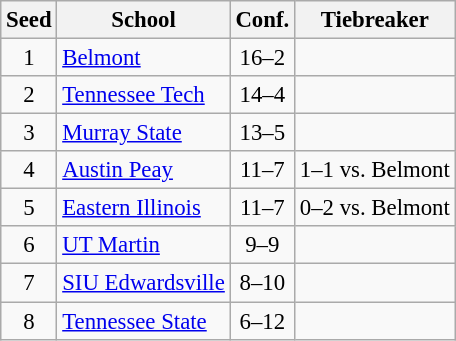<table class="wikitable" style="font-size:95%; text-align:center">
<tr>
<th>Seed</th>
<th>School</th>
<th>Conf.</th>
<th>Tiebreaker</th>
</tr>
<tr>
<td>1</td>
<td align="left"><a href='#'>Belmont</a></td>
<td>16–2</td>
<td align="left"></td>
</tr>
<tr>
<td>2</td>
<td align="left"><a href='#'>Tennessee Tech</a></td>
<td>14–4</td>
<td align="left"></td>
</tr>
<tr>
<td>3</td>
<td align="left"><a href='#'>Murray State</a></td>
<td>13–5</td>
<td align="left"></td>
</tr>
<tr>
<td>4</td>
<td align="left"><a href='#'>Austin Peay</a></td>
<td>11–7</td>
<td align="left">1–1 vs. Belmont</td>
</tr>
<tr>
<td>5</td>
<td align="left"><a href='#'>Eastern Illinois</a></td>
<td>11–7</td>
<td align="left">0–2 vs. Belmont</td>
</tr>
<tr>
<td>6</td>
<td align="left"><a href='#'>UT Martin</a></td>
<td>9–9</td>
<td align="left"></td>
</tr>
<tr>
<td>7</td>
<td align="left"><a href='#'>SIU Edwardsville</a></td>
<td>8–10</td>
<td align="left"></td>
</tr>
<tr>
<td>8</td>
<td align="left"><a href='#'>Tennessee State</a></td>
<td>6–12</td>
<td align="left"></td>
</tr>
</table>
